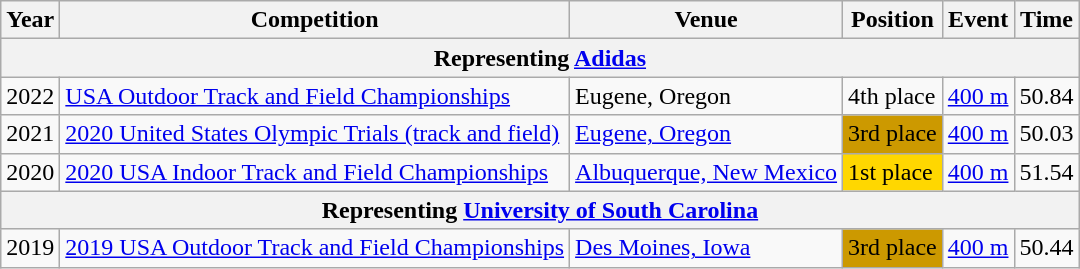<table class="wikitable">
<tr>
<th>Year</th>
<th>Competition</th>
<th>Venue</th>
<th>Position</th>
<th>Event</th>
<th>Time</th>
</tr>
<tr>
<th colspan="7">Representing <a href='#'>Adidas</a></th>
</tr>
<tr>
<td>2022</td>
<td><a href='#'>USA Outdoor Track and Field Championships</a></td>
<td>Eugene, Oregon</td>
<td>4th place</td>
<td><a href='#'>400 m</a></td>
<td>50.84</td>
</tr>
<tr>
<td>2021</td>
<td><a href='#'>2020 United States Olympic Trials (track and field)</a></td>
<td><a href='#'>Eugene, Oregon</a></td>
<td bgcolor=cc9900>3rd place</td>
<td><a href='#'>400 m</a></td>
<td>50.03</td>
</tr>
<tr>
<td>2020</td>
<td><a href='#'>2020 USA Indoor Track and Field Championships</a></td>
<td><a href='#'>Albuquerque, New Mexico</a></td>
<td bgcolor=gold>1st place</td>
<td><a href='#'>400 m</a></td>
<td>51.54</td>
</tr>
<tr>
<th colspan="7">Representing <a href='#'>University of South Carolina</a></th>
</tr>
<tr>
<td>2019</td>
<td><a href='#'>2019 USA Outdoor Track and Field Championships</a></td>
<td><a href='#'>Des Moines, Iowa</a></td>
<td bgcolor=cc9900>3rd place</td>
<td><a href='#'>400 m</a></td>
<td>50.44</td>
</tr>
</table>
